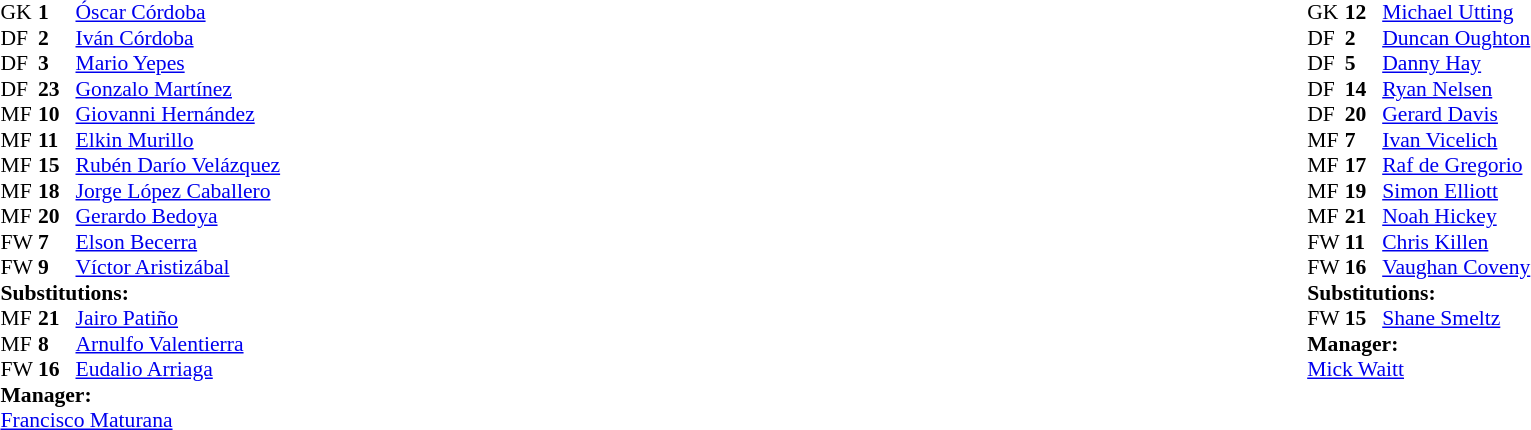<table width="100%">
<tr>
<td valign="top" width="50%"><br><table style="font-size: 90%" cellspacing="0" cellpadding="0">
<tr>
<th width=25></th>
<th width=25></th>
</tr>
<tr>
<td>GK</td>
<td><strong>1</strong></td>
<td><a href='#'>Óscar Córdoba</a></td>
</tr>
<tr>
<td>DF</td>
<td><strong>2</strong></td>
<td><a href='#'>Iván Córdoba</a></td>
<td></td>
</tr>
<tr>
<td>DF</td>
<td><strong>3</strong></td>
<td><a href='#'>Mario Yepes</a></td>
</tr>
<tr>
<td>DF</td>
<td><strong>23</strong></td>
<td><a href='#'>Gonzalo Martínez</a></td>
<td></td>
</tr>
<tr>
<td>MF</td>
<td><strong>10</strong></td>
<td><a href='#'>Giovanni Hernández</a></td>
</tr>
<tr>
<td>MF</td>
<td><strong>11</strong></td>
<td><a href='#'>Elkin Murillo</a></td>
<td></td>
<td></td>
</tr>
<tr>
<td>MF</td>
<td><strong>15</strong></td>
<td><a href='#'>Rubén Darío Velázquez</a></td>
<td></td>
<td></td>
</tr>
<tr>
<td>MF</td>
<td><strong>18</strong></td>
<td><a href='#'>Jorge López Caballero</a></td>
</tr>
<tr>
<td>MF</td>
<td><strong>20</strong></td>
<td><a href='#'>Gerardo Bedoya</a></td>
<td></td>
<td></td>
</tr>
<tr>
<td>FW</td>
<td><strong>7</strong></td>
<td><a href='#'>Elson Becerra</a></td>
<td></td>
</tr>
<tr>
<td>FW</td>
<td><strong>9</strong></td>
<td><a href='#'>Víctor Aristizábal</a></td>
</tr>
<tr>
<td colspan=3><strong>Substitutions:</strong></td>
</tr>
<tr>
<td>MF</td>
<td><strong>21</strong></td>
<td><a href='#'>Jairo Patiño</a></td>
<td></td>
<td></td>
</tr>
<tr>
<td>MF</td>
<td><strong>8</strong></td>
<td><a href='#'>Arnulfo Valentierra</a></td>
<td></td>
<td></td>
</tr>
<tr>
<td>FW</td>
<td><strong>16</strong></td>
<td><a href='#'>Eudalio Arriaga</a></td>
<td></td>
<td></td>
</tr>
<tr>
<td colspan=3><strong>Manager:</strong></td>
</tr>
<tr>
<td colspan="4"><a href='#'>Francisco Maturana</a></td>
</tr>
</table>
</td>
<td valign="top"></td>
<td valign="top" width="50%"><br><table style="font-size: 90%" cellspacing="0" cellpadding="0" align="center">
<tr>
<th width=25></th>
<th width=25></th>
</tr>
<tr>
<td>GK</td>
<td><strong>12</strong></td>
<td><a href='#'>Michael Utting</a></td>
<td></td>
</tr>
<tr>
<td>DF</td>
<td><strong>2</strong></td>
<td><a href='#'>Duncan Oughton</a></td>
</tr>
<tr>
<td>DF</td>
<td><strong>5</strong></td>
<td><a href='#'>Danny Hay</a></td>
</tr>
<tr>
<td>DF</td>
<td><strong>14</strong></td>
<td><a href='#'>Ryan Nelsen</a></td>
<td></td>
</tr>
<tr>
<td>DF</td>
<td><strong>20</strong></td>
<td><a href='#'>Gerard Davis</a></td>
</tr>
<tr>
<td>MF</td>
<td><strong>7</strong></td>
<td><a href='#'>Ivan Vicelich</a></td>
</tr>
<tr>
<td>MF</td>
<td><strong>17</strong></td>
<td><a href='#'>Raf de Gregorio</a></td>
</tr>
<tr>
<td>MF</td>
<td><strong>19</strong></td>
<td><a href='#'>Simon Elliott</a></td>
</tr>
<tr>
<td>MF</td>
<td><strong>21</strong></td>
<td><a href='#'>Noah Hickey</a></td>
<td></td>
</tr>
<tr>
<td>FW</td>
<td><strong>11</strong></td>
<td><a href='#'>Chris Killen</a></td>
<td></td>
</tr>
<tr>
<td>FW</td>
<td><strong>16</strong></td>
<td><a href='#'>Vaughan Coveny</a></td>
<td></td>
<td></td>
</tr>
<tr>
<td colspan=3><strong>Substitutions:</strong></td>
</tr>
<tr>
<td>FW</td>
<td><strong>15</strong></td>
<td><a href='#'>Shane Smeltz</a></td>
<td></td>
<td></td>
</tr>
<tr>
<td colspan=3><strong>Manager:</strong></td>
</tr>
<tr>
<td colspan="4"> <a href='#'>Mick Waitt</a></td>
</tr>
</table>
</td>
</tr>
</table>
